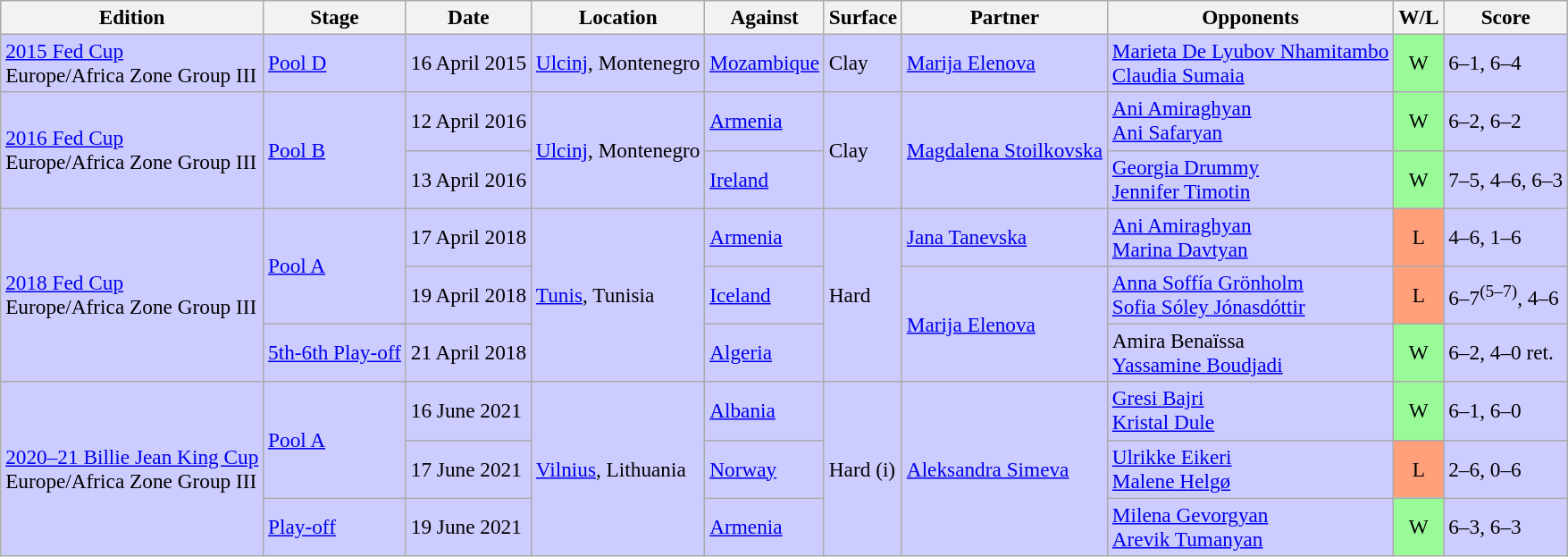<table class=wikitable style=font-size:97%>
<tr>
<th>Edition</th>
<th>Stage</th>
<th>Date</th>
<th>Location</th>
<th>Against</th>
<th>Surface</th>
<th>Partner</th>
<th>Opponents</th>
<th>W/L</th>
<th>Score</th>
</tr>
<tr style="background:#CCCCFF;">
<td><a href='#'>2015 Fed Cup</a> <br> Europe/Africa Zone Group III</td>
<td><a href='#'>Pool D</a></td>
<td>16 April 2015</td>
<td><a href='#'>Ulcinj</a>, Montenegro</td>
<td> <a href='#'>Mozambique</a></td>
<td>Clay</td>
<td><a href='#'>Marija Elenova</a></td>
<td><a href='#'>Marieta De Lyubov Nhamitambo</a> <br> <a href='#'>Claudia Sumaia</a></td>
<td style="text-align:center; background:#98fb98;">W</td>
<td>6–1, 6–4</td>
</tr>
<tr style="background:#CCCCFF;">
<td rowspan=2><a href='#'>2016 Fed Cup</a> <br> Europe/Africa Zone Group III</td>
<td rowspan=2><a href='#'>Pool B</a></td>
<td>12 April 2016</td>
<td rowspan=2><a href='#'>Ulcinj</a>, Montenegro</td>
<td> <a href='#'>Armenia</a></td>
<td rowspan=2>Clay</td>
<td rowspan=2><a href='#'>Magdalena Stoilkovska</a></td>
<td><a href='#'>Ani Amiraghyan</a> <br> <a href='#'>Ani Safaryan</a></td>
<td style="text-align:center; background:#98fb98;">W</td>
<td>6–2, 6–2</td>
</tr>
<tr style="background:#CCCCFF;">
<td>13 April 2016</td>
<td> <a href='#'>Ireland</a></td>
<td><a href='#'>Georgia Drummy</a> <br> <a href='#'>Jennifer Timotin</a></td>
<td style="text-align:center; background:#98fb98;">W</td>
<td>7–5, 4–6, 6–3</td>
</tr>
<tr style="background:#CCCCFF;">
<td rowspan=3><a href='#'>2018 Fed Cup</a> <br> Europe/Africa Zone Group III</td>
<td rowspan=2><a href='#'>Pool A</a></td>
<td>17 April 2018</td>
<td rowspan=3><a href='#'>Tunis</a>, Tunisia</td>
<td> <a href='#'>Armenia</a></td>
<td rowspan=3>Hard</td>
<td><a href='#'>Jana Tanevska</a></td>
<td><a href='#'>Ani Amiraghyan</a> <br> <a href='#'>Marina Davtyan</a></td>
<td style="text-align:center; background:#ffa07a;">L</td>
<td>4–6, 1–6</td>
</tr>
<tr style="background:#CCCCFF;">
<td>19 April 2018</td>
<td> <a href='#'>Iceland</a></td>
<td rowspan=2><a href='#'>Marija Elenova</a></td>
<td><a href='#'>Anna Soffía Grönholm</a> <br> <a href='#'>Sofia Sóley Jónasdóttir</a></td>
<td style="text-align:center; background:#ffa07a;">L</td>
<td>6–7<sup>(5–7)</sup>, 4–6</td>
</tr>
<tr style="background:#CCCCFF;">
<td><a href='#'>5th-6th Play-off</a></td>
<td>21 April 2018</td>
<td> <a href='#'>Algeria</a></td>
<td>Amira Benaïssa <br> <a href='#'>Yassamine Boudjadi</a></td>
<td style="text-align:center; background:#98fb98;">W</td>
<td>6–2, 4–0 ret.</td>
</tr>
<tr style="background:#CCCCFF;">
<td rowspan=3><a href='#'>2020–21 Billie Jean King Cup</a> <br> Europe/Africa Zone Group III</td>
<td rowspan=2><a href='#'>Pool A</a></td>
<td>16 June 2021</td>
<td rowspan=3><a href='#'>Vilnius</a>, Lithuania</td>
<td> <a href='#'>Albania</a></td>
<td rowspan=3>Hard (i)</td>
<td rowspan=3><a href='#'>Aleksandra Simeva</a></td>
<td><a href='#'>Gresi Bajri</a> <br> <a href='#'>Kristal Dule</a></td>
<td style="text-align:center; background:#98fb98;">W</td>
<td>6–1, 6–0</td>
</tr>
<tr style="background:#CCCCFF;">
<td>17 June 2021</td>
<td> <a href='#'>Norway</a></td>
<td><a href='#'>Ulrikke Eikeri</a> <br> <a href='#'>Malene Helgø</a></td>
<td style="text-align:center; background:#ffa07a;">L</td>
<td>2–6, 0–6</td>
</tr>
<tr style="background:#CCCCFF;">
<td><a href='#'>Play-off</a></td>
<td>19 June 2021</td>
<td> <a href='#'>Armenia</a></td>
<td><a href='#'>Milena Gevorgyan</a> <br> <a href='#'>Arevik Tumanyan</a></td>
<td style="text-align:center; background:#98fb98;">W</td>
<td>6–3, 6–3</td>
</tr>
</table>
